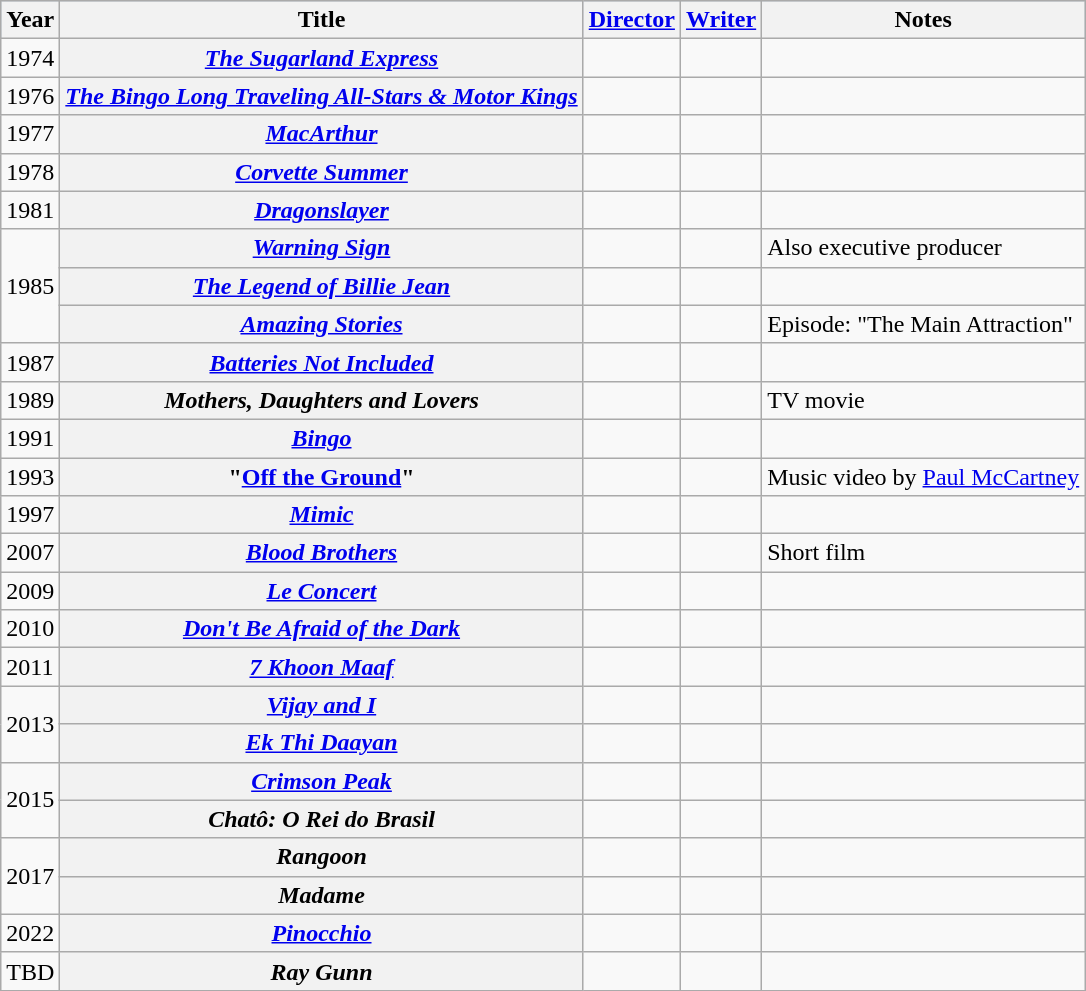<table class="wikitable plainrowheaders">
<tr style="background:#b0c4de; text-align:center;">
<th>Year</th>
<th>Title</th>
<th><a href='#'>Director</a></th>
<th><a href='#'>Writer</a></th>
<th>Notes</th>
</tr>
<tr>
<td>1974</td>
<th scope="row"><em><a href='#'>The Sugarland Express</a></em></th>
<td></td>
<td></td>
<td></td>
</tr>
<tr>
<td>1976</td>
<th scope="row"><em><a href='#'>The Bingo Long Traveling All-Stars & Motor Kings</a></em></th>
<td></td>
<td></td>
<td></td>
</tr>
<tr>
<td>1977</td>
<th scope="row"><em><a href='#'>MacArthur</a></em></th>
<td></td>
<td></td>
<td></td>
</tr>
<tr>
<td>1978</td>
<th scope="row"><em><a href='#'>Corvette Summer</a></em></th>
<td></td>
<td></td>
<td></td>
</tr>
<tr>
<td>1981</td>
<th scope="row"><em><a href='#'>Dragonslayer</a></em></th>
<td></td>
<td></td>
<td></td>
</tr>
<tr>
<td rowspan="3">1985</td>
<th scope="row"><em><a href='#'>Warning Sign</a></em></th>
<td></td>
<td></td>
<td>Also executive producer</td>
</tr>
<tr>
<th scope="row"><em><a href='#'>The Legend of Billie Jean</a></em></th>
<td></td>
<td></td>
<td></td>
</tr>
<tr>
<th scope="row"><a href='#'><em>Amazing Stories</em></a></th>
<td></td>
<td></td>
<td>Episode: "The Main Attraction"</td>
</tr>
<tr>
<td>1987</td>
<th scope="row"><em><a href='#'>Batteries Not Included</a></em></th>
<td></td>
<td></td>
<td></td>
</tr>
<tr>
<td>1989</td>
<th scope="row"><em>Mothers, Daughters and Lovers</em></th>
<td></td>
<td></td>
<td>TV movie</td>
</tr>
<tr>
<td>1991</td>
<th scope="row"><em><a href='#'>Bingo</a></em></th>
<td></td>
<td></td>
<td></td>
</tr>
<tr>
<td>1993</td>
<th scope="row">"<a href='#'>Off the Ground</a>"</th>
<td></td>
<td></td>
<td>Music video by <a href='#'>Paul McCartney</a></td>
</tr>
<tr>
<td>1997</td>
<th scope="row"><em><a href='#'>Mimic</a></em></th>
<td></td>
<td></td>
<td></td>
</tr>
<tr>
<td>2007</td>
<th scope="row"><em><a href='#'>Blood Brothers</a></em></th>
<td></td>
<td></td>
<td>Short film</td>
</tr>
<tr>
<td>2009</td>
<th scope="row"><em><a href='#'>Le Concert</a></em></th>
<td></td>
<td></td>
<td></td>
</tr>
<tr>
<td>2010</td>
<th scope="row"><em><a href='#'>Don't Be Afraid of the Dark</a></em></th>
<td></td>
<td></td>
<td></td>
</tr>
<tr>
<td>2011</td>
<th scope="row"><em><a href='#'>7 Khoon Maaf</a></em></th>
<td></td>
<td></td>
<td></td>
</tr>
<tr>
<td rowspan="2">2013</td>
<th scope="row"><em><a href='#'>Vijay and I</a></em></th>
<td></td>
<td></td>
<td></td>
</tr>
<tr>
<th scope="row"><em><a href='#'>Ek Thi Daayan</a></em></th>
<td></td>
<td></td>
<td></td>
</tr>
<tr>
<td rowspan="2">2015</td>
<th scope="row"><em><a href='#'>Crimson Peak</a></em></th>
<td></td>
<td></td>
<td></td>
</tr>
<tr>
<th scope="row"><em>Chatô: O Rei do Brasil</em></th>
<td></td>
<td></td>
<td></td>
</tr>
<tr>
<td rowspan="2">2017</td>
<th scope="row"><em>Rangoon</em></th>
<td></td>
<td></td>
<td></td>
</tr>
<tr>
<th scope="row"><em>Madame</em></th>
<td></td>
<td></td>
<td></td>
</tr>
<tr>
<td>2022</td>
<th scope="row"><em><a href='#'>Pinocchio</a></em></th>
<td></td>
<td></td>
<td></td>
</tr>
<tr>
<td>TBD</td>
<th scope="row"><em>Ray Gunn</em></th>
<td></td>
<td></td>
<td></td>
</tr>
</table>
